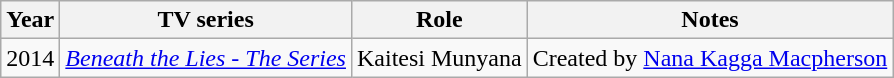<table class="wikitable">
<tr>
<th>Year</th>
<th>TV series</th>
<th>Role</th>
<th>Notes</th>
</tr>
<tr>
<td>2014</td>
<td><em><a href='#'>Beneath the Lies - The Series</a></em></td>
<td>Kaitesi Munyana</td>
<td>Created by <a href='#'>Nana Kagga Macpherson</a></td>
</tr>
</table>
